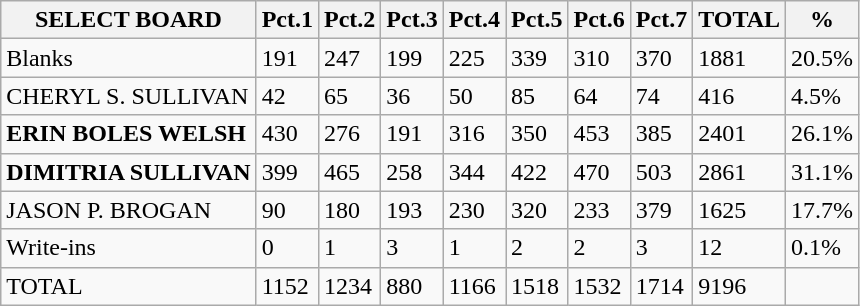<table class="wikitable">
<tr>
<th>SELECT BOARD</th>
<th>Pct.1</th>
<th>Pct.2</th>
<th>Pct.3</th>
<th>Pct.4</th>
<th>Pct.5</th>
<th>Pct.6</th>
<th>Pct.7</th>
<th>TOTAL</th>
<th>%</th>
</tr>
<tr>
<td>Blanks</td>
<td>191</td>
<td>247</td>
<td>199</td>
<td>225</td>
<td>339</td>
<td>310</td>
<td>370</td>
<td>1881</td>
<td>20.5%</td>
</tr>
<tr>
<td>CHERYL S. SULLIVAN</td>
<td>42</td>
<td>65</td>
<td>36</td>
<td>50</td>
<td>85</td>
<td>64</td>
<td>74</td>
<td>416</td>
<td>4.5%</td>
</tr>
<tr>
<td><strong>ERIN BOLES WELSH</strong></td>
<td>430</td>
<td>276</td>
<td>191</td>
<td>316</td>
<td>350</td>
<td>453</td>
<td>385</td>
<td>2401</td>
<td>26.1%</td>
</tr>
<tr>
<td><strong>DIMITRIA SULLIVAN</strong></td>
<td>399</td>
<td>465</td>
<td>258</td>
<td>344</td>
<td>422</td>
<td>470</td>
<td>503</td>
<td>2861</td>
<td>31.1%</td>
</tr>
<tr>
<td>JASON P. BROGAN</td>
<td>90</td>
<td>180</td>
<td>193</td>
<td>230</td>
<td>320</td>
<td>233</td>
<td>379</td>
<td>1625</td>
<td>17.7%</td>
</tr>
<tr>
<td>Write-ins</td>
<td>0</td>
<td>1</td>
<td>3</td>
<td>1</td>
<td>2</td>
<td>2</td>
<td>3</td>
<td>12</td>
<td>0.1%</td>
</tr>
<tr>
<td>TOTAL</td>
<td>1152</td>
<td>1234</td>
<td>880</td>
<td>1166</td>
<td>1518</td>
<td>1532</td>
<td>1714</td>
<td>9196</td>
</tr>
</table>
